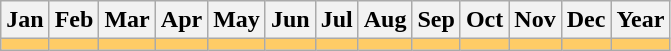<table class="wikitable">
<tr>
<th><strong>Jan</strong></th>
<th><strong>Feb</strong></th>
<th><strong>Mar</strong></th>
<th><strong>Apr</strong></th>
<th><strong>May</strong></th>
<th><strong>Jun</strong></th>
<th><strong>Jul</strong></th>
<th><strong>Aug</strong></th>
<th><strong>Sep</strong></th>
<th><strong>Oct</strong></th>
<th><strong>Nov</strong></th>
<th><strong>Dec</strong></th>
<th><strong>Year</strong></th>
</tr>
<tr>
<td style="background:#fc6; color:black;"></td>
<td style="background:#fc6; color:black;"></td>
<td style="background:#fc6; color:black;"></td>
<td style="background:#fc6; color:black;"></td>
<td style="background:#fc6; color:black;"></td>
<td style="background:#fc6; color:black;"></td>
<td style="background:#fc6; color:black;"></td>
<td style="background:#fc6; color:black;"></td>
<td style="background:#fc6; color:black;"></td>
<td style="background:#fc6; color:black;"></td>
<td style="background:#fc6; color:black;"></td>
<td style="background:#fc6; color:black;"></td>
<td style="background:#fc6; color:black;"></td>
</tr>
</table>
